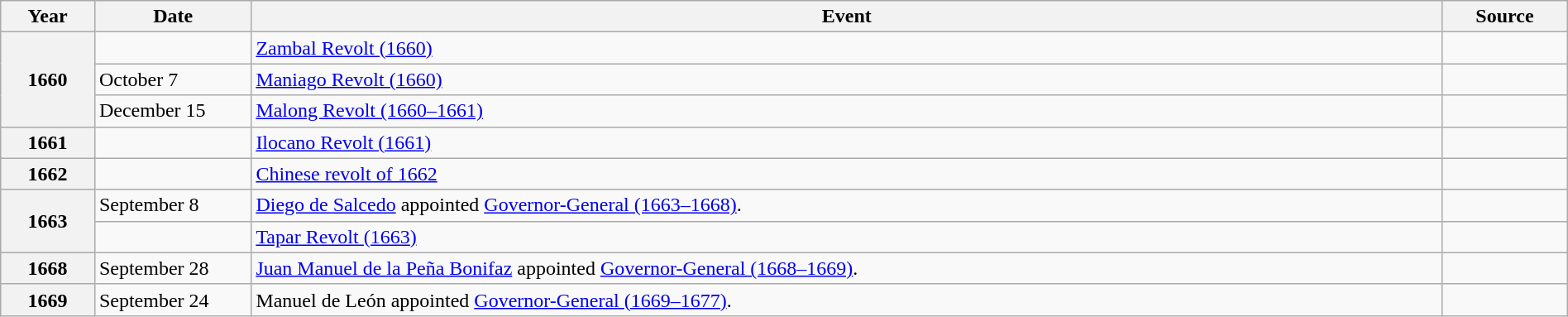<table class="wikitable toptextcells" style="width:100%;">
<tr>
<th scope="col" style="width:6%;">Year</th>
<th scope="col" style="width:10%;">Date</th>
<th scope="col">Event</th>
<th scope="col" style="width:8%;">Source</th>
</tr>
<tr>
<th scope="row" rowspan="3">1660</th>
<td></td>
<td><a href='#'>Zambal Revolt (1660)</a></td>
<td></td>
</tr>
<tr>
<td>October 7</td>
<td><a href='#'>Maniago Revolt (1660)</a></td>
<td><br></td>
</tr>
<tr>
<td>December 15</td>
<td><a href='#'>Malong Revolt (1660–1661)</a></td>
<td><br></td>
</tr>
<tr>
<th scope="row">1661</th>
<td></td>
<td><a href='#'>Ilocano Revolt (1661)</a></td>
<td></td>
</tr>
<tr>
<th scope="row">1662</th>
<td></td>
<td><a href='#'>Chinese revolt of 1662</a></td>
<td></td>
</tr>
<tr>
<th scope="row" rowspan="2">1663</th>
<td>September 8</td>
<td><a href='#'>Diego de Salcedo</a> appointed <a href='#'>Governor-General (1663–1668)</a>.</td>
<td></td>
</tr>
<tr>
<td></td>
<td><a href='#'>Tapar Revolt (1663)</a></td>
<td></td>
</tr>
<tr>
<th scope="row">1668</th>
<td>September 28</td>
<td><a href='#'>Juan Manuel de la Peña Bonifaz</a> appointed <a href='#'>Governor-General (1668–1669)</a>.</td>
<td></td>
</tr>
<tr>
<th scope="row">1669</th>
<td>September 24</td>
<td>Manuel de León appointed <a href='#'>Governor-General (1669–1677)</a>.</td>
<td></td>
</tr>
</table>
